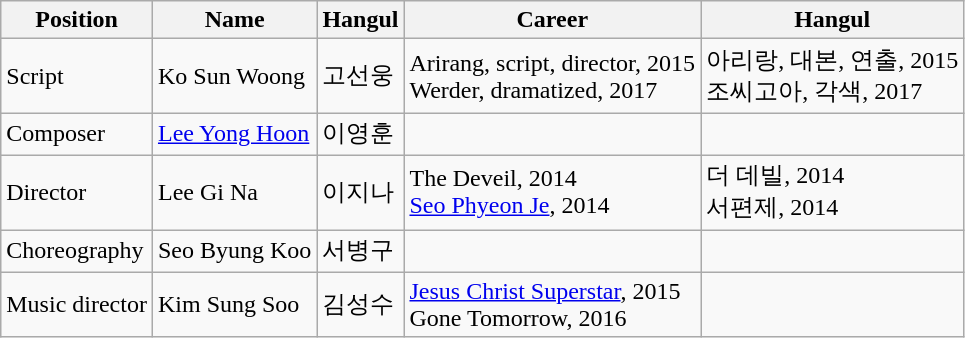<table class="wikitable">
<tr>
<th>Position</th>
<th>Name</th>
<th>Hangul</th>
<th>Career</th>
<th>Hangul</th>
</tr>
<tr>
<td>Script</td>
<td>Ko Sun Woong</td>
<td>고선웅</td>
<td>Arirang, script, director, 2015<br>Werder, dramatized, 2017</td>
<td>아리랑, 대본, 연출, 2015<br>조씨고아, 각색, 2017</td>
</tr>
<tr>
<td>Composer</td>
<td><a href='#'>Lee Yong Hoon</a></td>
<td>이영훈</td>
<td></td>
<td></td>
</tr>
<tr>
<td>Director</td>
<td>Lee Gi Na</td>
<td>이지나</td>
<td>The Deveil, 2014<br><a href='#'>Seo Phyeon Je</a>, 2014</td>
<td>더 데빌, 2014<br>서편제, 2014</td>
</tr>
<tr>
<td>Choreography</td>
<td>Seo Byung Koo</td>
<td>서병구</td>
<td></td>
<td></td>
</tr>
<tr>
<td>Music director</td>
<td>Kim Sung Soo</td>
<td>김성수</td>
<td><a href='#'>Jesus Christ Superstar</a>, 2015<br>Gone Tomorrow, 2016</td>
<td></td>
</tr>
</table>
